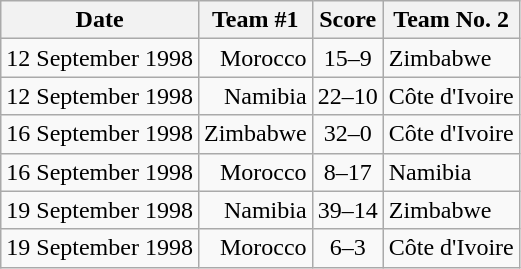<table class="wikitable">
<tr>
<th>Date</th>
<th>Team #1</th>
<th>Score</th>
<th>Team No. 2</th>
</tr>
<tr>
<td>12 September 1998</td>
<td align="right">Morocco</td>
<td align="center">15–9</td>
<td>Zimbabwe</td>
</tr>
<tr>
<td>12 September 1998</td>
<td align="right">Namibia</td>
<td align="center">22–10</td>
<td>Côte d'Ivoire</td>
</tr>
<tr>
<td>16 September 1998</td>
<td align="right">Zimbabwe</td>
<td align="center">32–0</td>
<td>Côte d'Ivoire</td>
</tr>
<tr>
<td>16 September 1998</td>
<td align="right">Morocco</td>
<td align="center">8–17</td>
<td>Namibia</td>
</tr>
<tr>
<td>19 September 1998</td>
<td align="right">Namibia</td>
<td align="center">39–14</td>
<td>Zimbabwe</td>
</tr>
<tr>
<td>19 September 1998</td>
<td align="right">Morocco</td>
<td align="center">6–3</td>
<td>Côte d'Ivoire</td>
</tr>
</table>
